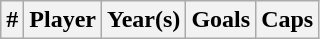<table class="wikitable sortable">
<tr>
<th width =>#</th>
<th width =>Player</th>
<th width =>Year(s)</th>
<th width =>Goals</th>
<th width =>Caps<br></th>
</tr>
</table>
